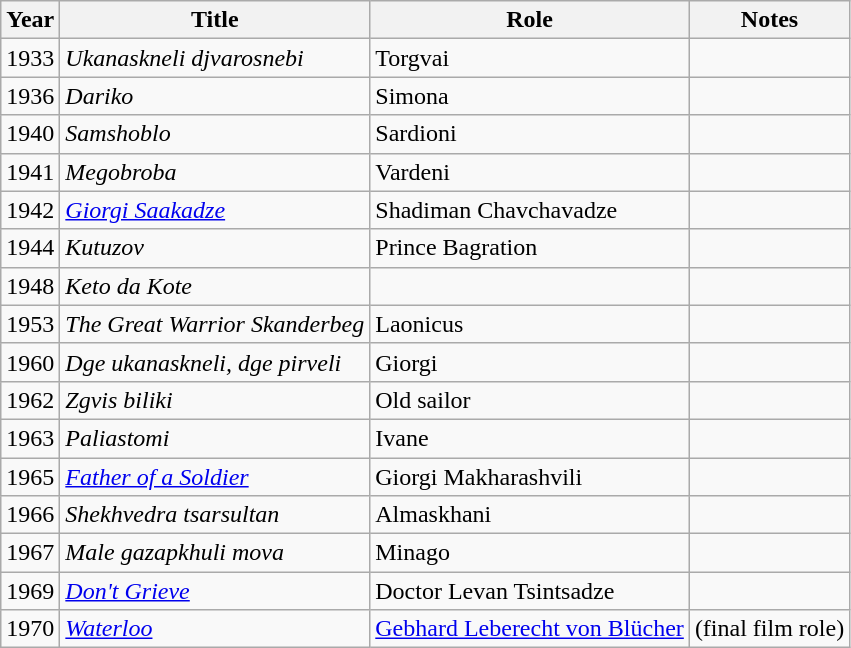<table class="wikitable">
<tr>
<th>Year</th>
<th>Title</th>
<th>Role</th>
<th>Notes</th>
</tr>
<tr>
<td>1933</td>
<td><em>Ukanaskneli djvarosnebi</em></td>
<td>Torgvai</td>
<td></td>
</tr>
<tr>
<td>1936</td>
<td><em>Dariko</em></td>
<td>Simona</td>
<td></td>
</tr>
<tr>
<td>1940</td>
<td><em>Samshoblo</em></td>
<td>Sardioni</td>
<td></td>
</tr>
<tr>
<td>1941</td>
<td><em>Megobroba</em></td>
<td>Vardeni</td>
<td></td>
</tr>
<tr>
<td>1942</td>
<td><em><a href='#'>Giorgi Saakadze</a></em></td>
<td>Shadiman Chavchavadze</td>
<td></td>
</tr>
<tr>
<td>1944</td>
<td><em>Kutuzov</em></td>
<td>Prince Bagration</td>
<td></td>
</tr>
<tr>
<td>1948</td>
<td><em>Keto da Kote</em></td>
<td></td>
<td></td>
</tr>
<tr>
<td>1953</td>
<td><em>The Great Warrior Skanderbeg</em></td>
<td>Laonicus</td>
<td></td>
</tr>
<tr>
<td>1960</td>
<td><em>Dge ukanaskneli, dge pirveli</em></td>
<td>Giorgi</td>
<td></td>
</tr>
<tr>
<td>1962</td>
<td><em>Zgvis biliki</em></td>
<td>Old sailor</td>
<td></td>
</tr>
<tr>
<td>1963</td>
<td><em>Paliastomi</em></td>
<td>Ivane</td>
<td></td>
</tr>
<tr>
<td>1965</td>
<td><em><a href='#'>Father of a Soldier</a></em></td>
<td>Giorgi Makharashvili</td>
<td></td>
</tr>
<tr>
<td>1966</td>
<td><em>Shekhvedra tsarsultan</em></td>
<td>Almaskhani</td>
<td></td>
</tr>
<tr>
<td>1967</td>
<td><em>Male gazapkhuli mova</em></td>
<td>Minago</td>
<td></td>
</tr>
<tr>
<td>1969</td>
<td><em><a href='#'>Don't Grieve</a></em></td>
<td>Doctor Levan Tsintsadze</td>
<td></td>
</tr>
<tr>
<td>1970</td>
<td><em><a href='#'>Waterloo</a></em></td>
<td><a href='#'>Gebhard Leberecht von Blücher</a></td>
<td>(final film role)</td>
</tr>
</table>
